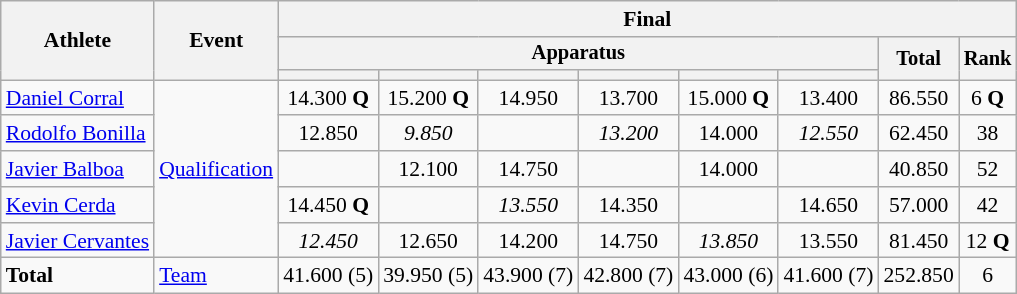<table class="wikitable" style="font-size:90%">
<tr>
<th rowspan=3>Athlete</th>
<th rowspan=3>Event</th>
<th colspan =8>Final</th>
</tr>
<tr style="font-size:95%">
<th colspan=6>Apparatus</th>
<th rowspan=2>Total</th>
<th rowspan=2>Rank</th>
</tr>
<tr style="font-size:95%">
<th></th>
<th></th>
<th></th>
<th></th>
<th></th>
<th></th>
</tr>
<tr align=center>
<td align=left><a href='#'>Daniel Corral</a></td>
<td style="text-align:left;" rowspan="5"><a href='#'>Qualification</a></td>
<td>14.300 <strong>Q</strong></td>
<td>15.200 <strong>Q</strong></td>
<td>14.950</td>
<td>13.700</td>
<td>15.000 <strong>Q</strong></td>
<td>13.400</td>
<td>86.550</td>
<td>6 <strong>Q</strong></td>
</tr>
<tr align=center>
<td align=left><a href='#'>Rodolfo Bonilla</a></td>
<td>12.850</td>
<td><em>9.850</em></td>
<td></td>
<td><em>13.200</em></td>
<td>14.000</td>
<td><em>12.550</em></td>
<td>62.450</td>
<td>38</td>
</tr>
<tr align=center>
<td align=left><a href='#'>Javier Balboa</a></td>
<td></td>
<td>12.100</td>
<td>14.750</td>
<td></td>
<td>14.000</td>
<td></td>
<td>40.850</td>
<td>52</td>
</tr>
<tr align=center>
<td align=left><a href='#'>Kevin Cerda</a></td>
<td>14.450 <strong>Q</strong></td>
<td></td>
<td><em>13.550</em></td>
<td>14.350</td>
<td></td>
<td>14.650</td>
<td>57.000</td>
<td>42</td>
</tr>
<tr align=center>
<td align=left><a href='#'>Javier Cervantes</a></td>
<td><em>12.450</em></td>
<td>12.650</td>
<td>14.200</td>
<td>14.750</td>
<td><em>13.850</em></td>
<td>13.550</td>
<td>81.450</td>
<td>12 <strong>Q</strong></td>
</tr>
<tr align=center>
<td align=left><strong>Total</strong></td>
<td style="text-align:left;"><a href='#'>Team</a></td>
<td>41.600 (5)</td>
<td>39.950 (5)</td>
<td>43.900 (7)</td>
<td>42.800 (7)</td>
<td>43.000 (6)</td>
<td>41.600 (7)</td>
<td>252.850</td>
<td>6</td>
</tr>
</table>
